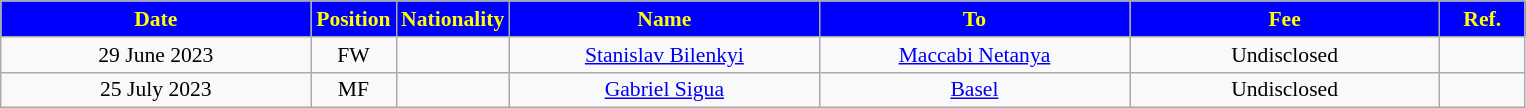<table class="wikitable" style="text-align:center; font-size:90%; ">
<tr>
<th style="background:#0000FF; color:#ffff00; width:200px;">Date</th>
<th style="background:#0000FF; color:#ffff00; width:50px;">Position</th>
<th style="background:#0000FF; color:#ffff00; width:50px;">Nationality</th>
<th style="background:#0000FF; color:#ffff00; width:200px;">Name</th>
<th style="background:#0000FF; color:#ffff00; width:200px;">To</th>
<th style="background:#0000FF; color:#ffff00; width:200px;">Fee</th>
<th style="background:#0000FF; color:#ffff00; width:50px;">Ref.</th>
</tr>
<tr>
<td>29 June 2023</td>
<td>FW</td>
<td></td>
<td><a href='#'>Stanislav Bilenkyi</a></td>
<td><a href='#'>Maccabi Netanya</a></td>
<td>Undisclosed</td>
<td></td>
</tr>
<tr>
<td>25 July 2023</td>
<td>MF</td>
<td></td>
<td><a href='#'>Gabriel Sigua</a></td>
<td><a href='#'>Basel</a></td>
<td>Undisclosed</td>
<td></td>
</tr>
</table>
